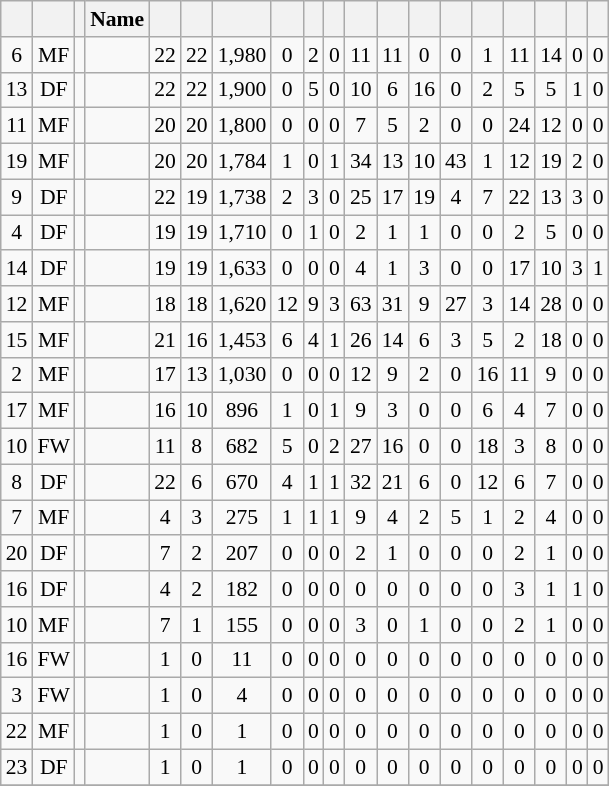<table class="wikitable sortable" style="text-align:center;font-size:90%">
<tr>
<th scope=col></th>
<th scope=col></th>
<th scope=col></th>
<th scope=col>Name</th>
<th scope=col></th>
<th scope=col></th>
<th scope=col></th>
<th scope=col></th>
<th scope=col></th>
<th scope=col></th>
<th scope=col></th>
<th scope=col></th>
<th scope=col></th>
<th scope=col></th>
<th scope=col></th>
<th scope=col></th>
<th scope=col></th>
<th scope=col></th>
<th scope=col></th>
</tr>
<tr>
<td>6</td>
<td>MF</td>
<td></td>
<td></td>
<td>22</td>
<td>22</td>
<td>1,980</td>
<td>0</td>
<td>2</td>
<td>0</td>
<td>11</td>
<td>11</td>
<td>0</td>
<td>0</td>
<td>1</td>
<td>11</td>
<td>14</td>
<td>0</td>
<td>0</td>
</tr>
<tr>
<td>13</td>
<td>DF</td>
<td></td>
<td></td>
<td>22</td>
<td>22</td>
<td>1,900</td>
<td>0</td>
<td>5</td>
<td>0</td>
<td>10</td>
<td>6</td>
<td>16</td>
<td>0</td>
<td>2</td>
<td>5</td>
<td>5</td>
<td>1</td>
<td>0</td>
</tr>
<tr>
<td>11</td>
<td>MF</td>
<td></td>
<td></td>
<td>20</td>
<td>20</td>
<td>1,800</td>
<td>0</td>
<td>0</td>
<td>0</td>
<td>7</td>
<td>5</td>
<td>2</td>
<td>0</td>
<td>0</td>
<td>24</td>
<td>12</td>
<td>0</td>
<td>0</td>
</tr>
<tr>
<td>19</td>
<td>MF</td>
<td></td>
<td></td>
<td>20</td>
<td>20</td>
<td>1,784</td>
<td>1</td>
<td>0</td>
<td>1</td>
<td>34</td>
<td>13</td>
<td>10</td>
<td>43</td>
<td>1</td>
<td>12</td>
<td>19</td>
<td>2</td>
<td>0</td>
</tr>
<tr>
<td>9</td>
<td>DF</td>
<td></td>
<td></td>
<td>22</td>
<td>19</td>
<td>1,738</td>
<td>2</td>
<td>3</td>
<td>0</td>
<td>25</td>
<td>17</td>
<td>19</td>
<td>4</td>
<td>7</td>
<td>22</td>
<td>13</td>
<td>3</td>
<td>0</td>
</tr>
<tr>
<td>4</td>
<td>DF</td>
<td></td>
<td></td>
<td>19</td>
<td>19</td>
<td>1,710</td>
<td>0</td>
<td>1</td>
<td>0</td>
<td>2</td>
<td>1</td>
<td>1</td>
<td>0</td>
<td>0</td>
<td>2</td>
<td>5</td>
<td>0</td>
<td>0</td>
</tr>
<tr>
<td>14</td>
<td>DF</td>
<td></td>
<td></td>
<td>19</td>
<td>19</td>
<td>1,633</td>
<td>0</td>
<td>0</td>
<td>0</td>
<td>4</td>
<td>1</td>
<td>3</td>
<td>0</td>
<td>0</td>
<td>17</td>
<td>10</td>
<td>3</td>
<td>1</td>
</tr>
<tr>
<td>12</td>
<td>MF</td>
<td></td>
<td></td>
<td>18</td>
<td>18</td>
<td>1,620</td>
<td>12</td>
<td>9</td>
<td>3</td>
<td>63</td>
<td>31</td>
<td>9</td>
<td>27</td>
<td>3</td>
<td>14</td>
<td>28</td>
<td>0</td>
<td>0</td>
</tr>
<tr>
<td>15</td>
<td>MF</td>
<td></td>
<td></td>
<td>21</td>
<td>16</td>
<td>1,453</td>
<td>6</td>
<td>4</td>
<td>1</td>
<td>26</td>
<td>14</td>
<td>6</td>
<td>3</td>
<td>5</td>
<td>2</td>
<td>18</td>
<td>0</td>
<td>0</td>
</tr>
<tr>
<td>2</td>
<td>MF</td>
<td></td>
<td></td>
<td>17</td>
<td>13</td>
<td>1,030</td>
<td>0</td>
<td>0</td>
<td>0</td>
<td>12</td>
<td>9</td>
<td>2</td>
<td>0</td>
<td>16</td>
<td>11</td>
<td>9</td>
<td>0</td>
<td>0</td>
</tr>
<tr>
<td>17</td>
<td>MF</td>
<td></td>
<td></td>
<td>16</td>
<td>10</td>
<td>896</td>
<td>1</td>
<td>0</td>
<td>1</td>
<td>9</td>
<td>3</td>
<td>0</td>
<td>0</td>
<td>6</td>
<td>4</td>
<td>7</td>
<td>0</td>
<td>0</td>
</tr>
<tr>
<td>10</td>
<td>FW</td>
<td></td>
<td></td>
<td>11</td>
<td>8</td>
<td>682</td>
<td>5</td>
<td>0</td>
<td>2</td>
<td>27</td>
<td>16</td>
<td>0</td>
<td>0</td>
<td>18</td>
<td>3</td>
<td>8</td>
<td>0</td>
<td>0</td>
</tr>
<tr>
<td>8</td>
<td>DF</td>
<td></td>
<td></td>
<td>22</td>
<td>6</td>
<td>670</td>
<td>4</td>
<td>1</td>
<td>1</td>
<td>32</td>
<td>21</td>
<td>6</td>
<td>0</td>
<td>12</td>
<td>6</td>
<td>7</td>
<td>0</td>
<td>0</td>
</tr>
<tr>
<td>7</td>
<td>MF</td>
<td></td>
<td></td>
<td>4</td>
<td>3</td>
<td>275</td>
<td>1</td>
<td>1</td>
<td>1</td>
<td>9</td>
<td>4</td>
<td>2</td>
<td>5</td>
<td>1</td>
<td>2</td>
<td>4</td>
<td>0</td>
<td>0</td>
</tr>
<tr>
<td>20</td>
<td>DF</td>
<td></td>
<td></td>
<td>7</td>
<td>2</td>
<td>207</td>
<td>0</td>
<td>0</td>
<td>0</td>
<td>2</td>
<td>1</td>
<td>0</td>
<td>0</td>
<td>0</td>
<td>2</td>
<td>1</td>
<td>0</td>
<td>0</td>
</tr>
<tr>
<td>16</td>
<td>DF</td>
<td></td>
<td></td>
<td>4</td>
<td>2</td>
<td>182</td>
<td>0</td>
<td>0</td>
<td>0</td>
<td>0</td>
<td>0</td>
<td>0</td>
<td>0</td>
<td>0</td>
<td>3</td>
<td>1</td>
<td>1</td>
<td>0</td>
</tr>
<tr>
<td>10</td>
<td>MF</td>
<td></td>
<td></td>
<td>7</td>
<td>1</td>
<td>155</td>
<td>0</td>
<td>0</td>
<td>0</td>
<td>3</td>
<td>0</td>
<td>1</td>
<td>0</td>
<td>0</td>
<td>2</td>
<td>1</td>
<td>0</td>
<td>0</td>
</tr>
<tr>
<td>16</td>
<td>FW</td>
<td></td>
<td></td>
<td>1</td>
<td>0</td>
<td>11</td>
<td>0</td>
<td>0</td>
<td>0</td>
<td>0</td>
<td>0</td>
<td>0</td>
<td>0</td>
<td>0</td>
<td>0</td>
<td>0</td>
<td>0</td>
<td>0</td>
</tr>
<tr>
<td>3</td>
<td>FW</td>
<td></td>
<td></td>
<td>1</td>
<td>0</td>
<td>4</td>
<td>0</td>
<td>0</td>
<td>0</td>
<td>0</td>
<td>0</td>
<td>0</td>
<td>0</td>
<td>0</td>
<td>0</td>
<td>0</td>
<td>0</td>
<td>0</td>
</tr>
<tr>
<td>22</td>
<td>MF</td>
<td></td>
<td></td>
<td>1</td>
<td>0</td>
<td>1</td>
<td>0</td>
<td>0</td>
<td>0</td>
<td>0</td>
<td>0</td>
<td>0</td>
<td>0</td>
<td>0</td>
<td>0</td>
<td>0</td>
<td>0</td>
<td>0</td>
</tr>
<tr>
<td>23</td>
<td>DF</td>
<td></td>
<td></td>
<td>1</td>
<td>0</td>
<td>1</td>
<td>0</td>
<td>0</td>
<td>0</td>
<td>0</td>
<td>0</td>
<td>0</td>
<td>0</td>
<td>0</td>
<td>0</td>
<td>0</td>
<td>0</td>
<td>0</td>
</tr>
<tr>
</tr>
</table>
